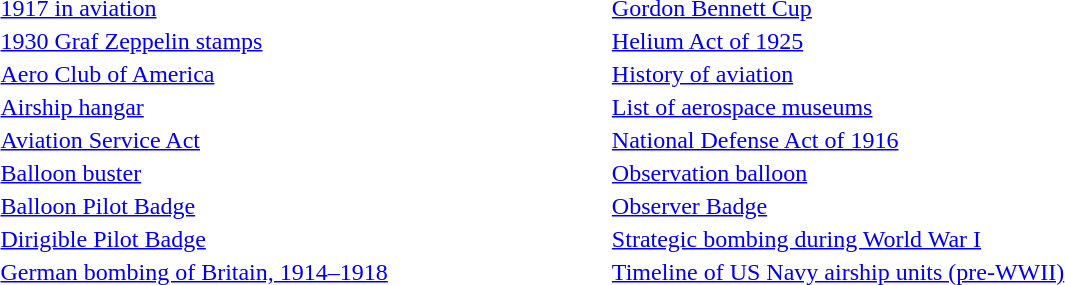<table style="width: 70%; border: none; text-align: left;">
<tr>
<td><a href='#'>1917 in aviation</a></td>
<td><a href='#'>Gordon Bennett Cup</a></td>
</tr>
<tr>
<td><a href='#'>1930 Graf Zeppelin stamps</a></td>
<td><a href='#'>Helium Act of 1925</a></td>
</tr>
<tr>
<td><a href='#'>Aero Club of America</a></td>
<td><a href='#'>History of aviation</a></td>
</tr>
<tr>
<td><a href='#'>Airship hangar</a></td>
<td><a href='#'>List of aerospace museums</a></td>
</tr>
<tr>
<td><a href='#'>Aviation Service Act</a></td>
<td><a href='#'>National Defense Act of 1916</a></td>
</tr>
<tr>
<td><a href='#'>Balloon buster</a></td>
<td><a href='#'>Observation balloon</a></td>
</tr>
<tr>
<td><a href='#'>Balloon Pilot Badge</a></td>
<td><a href='#'>Observer Badge</a></td>
</tr>
<tr>
<td><a href='#'>Dirigible Pilot Badge</a></td>
<td><a href='#'>Strategic bombing during World War I</a></td>
</tr>
<tr>
<td><a href='#'>German bombing of Britain, 1914–1918</a></td>
<td><a href='#'>Timeline of US Navy airship units (pre-WWII)</a></td>
</tr>
</table>
